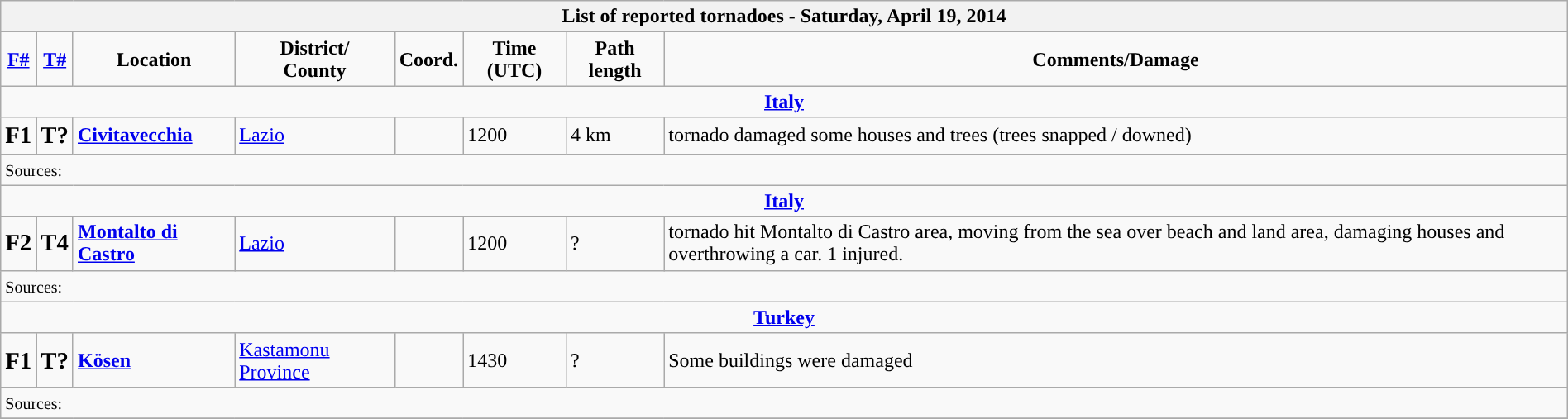<table class="wikitable collapsible" width="100%">
<tr>
<th colspan="8">List of reported tornadoes - Saturday, April 19, 2014</th>
</tr>
<tr>
<td style="text-align: center;"><strong><a href='#'>F#</a></strong></td>
<td style="text-align: center;"><strong><a href='#'>T#</a></strong></td>
<td style="text-align: center;"><strong>Location</strong></td>
<td style="text-align: center;"><strong>District/<br>County</strong></td>
<td style="text-align: center;"><strong>Coord.</strong></td>
<td style="text-align: center;"><strong>Time (UTC)</strong></td>
<td style="text-align: center;"><strong>Path length</strong></td>
<td style="text-align: center;"><strong>Comments/Damage</strong></td>
</tr>
<tr>
<td colspan="8" align=center><strong><a href='#'>Italy</a></strong></td>
</tr>
<tr>
<td><big><strong>F1</strong></big></td>
<td><big><strong>T?</strong></big></td>
<td><strong><a href='#'>Civitavecchia</a></strong></td>
<td><a href='#'>Lazio</a></td>
<td></td>
<td>1200</td>
<td>4 km</td>
<td>tornado damaged some houses and trees (trees snapped / downed)</td>
</tr>
<tr>
<td colspan="8"><small>Sources:</small></td>
</tr>
<tr>
<td colspan="8" align=center><strong><a href='#'>Italy</a></strong></td>
</tr>
<tr>
<td><big><strong>F2</strong></big></td>
<td><big><strong>T4</strong></big></td>
<td><strong><a href='#'>Montalto di Castro</a></strong></td>
<td><a href='#'>Lazio</a></td>
<td></td>
<td>1200</td>
<td>?</td>
<td>tornado hit Montalto di Castro area, moving from the sea over beach and land area, damaging houses and overthrowing a car. 1 injured.</td>
</tr>
<tr>
<td colspan="8"><small>Sources:</small></td>
</tr>
<tr>
<td colspan="8" align=center><strong><a href='#'>Turkey</a></strong></td>
</tr>
<tr>
<td><big><strong>F1</strong></big></td>
<td><big><strong>T?</strong></big></td>
<td><strong><a href='#'>Kösen</a></strong></td>
<td><a href='#'>Kastamonu Province</a></td>
<td></td>
<td>1430</td>
<td>?</td>
<td>Some buildings were damaged</td>
</tr>
<tr>
<td colspan="8"><small>Sources:</small></td>
</tr>
<tr>
</tr>
</table>
